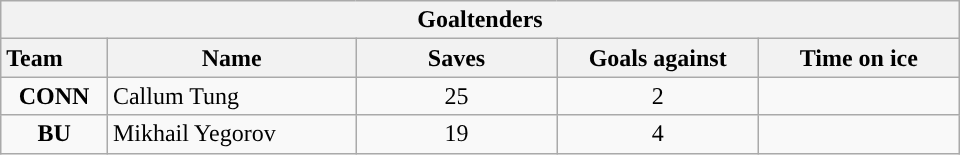<table class="wikitable" style="width:40em; text-align:right;">
<tr>
<th colspan=5>Goaltenders</th>
</tr>
<tr>
<th style="width:4em; text-align:left;">Team</th>
<th style="width:10em;">Name</th>
<th style="width:8em;">Saves</th>
<th style="width:8em;">Goals against</th>
<th style="width:8em;">Time on ice</th>
</tr>
<tr>
<td align=center><strong>CONN</strong></td>
<td style="text-align:left;">Callum Tung</td>
<td align=center>25</td>
<td align=center>2</td>
<td align=center></td>
</tr>
<tr>
<td align=center><strong>BU</strong></td>
<td style="text-align:left;">Mikhail Yegorov</td>
<td align=center>19</td>
<td align=center>4</td>
<td align=center></td>
</tr>
</table>
